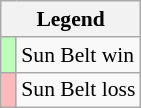<table class="wikitable" style="font-size:90%">
<tr>
<th colspan="2">Legend</th>
</tr>
<tr>
<td style="background:#bfb;"> </td>
<td>Sun Belt win</td>
</tr>
<tr>
<td style="background:#fbb;"> </td>
<td>Sun Belt loss</td>
</tr>
</table>
